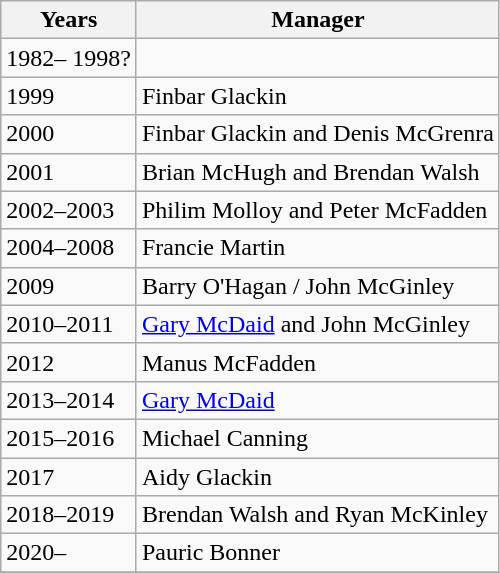<table class="wikitable">
<tr>
<th>Years</th>
<th>Manager</th>
</tr>
<tr>
<td>1982– 1998?</td>
<td></td>
</tr>
<tr>
<td>1999</td>
<td>Finbar Glackin</td>
</tr>
<tr>
<td>2000</td>
<td>Finbar Glackin and Denis McGrenra</td>
</tr>
<tr>
<td>2001</td>
<td>Brian McHugh and Brendan Walsh</td>
</tr>
<tr>
<td>2002–2003</td>
<td>Philim Molloy and Peter McFadden</td>
</tr>
<tr>
<td>2004–2008</td>
<td>Francie Martin</td>
</tr>
<tr>
<td>2009</td>
<td>Barry O'Hagan / John McGinley</td>
</tr>
<tr>
<td>2010–2011</td>
<td><a href='#'>Gary McDaid</a> and John McGinley</td>
</tr>
<tr>
<td>2012</td>
<td>Manus McFadden</td>
</tr>
<tr>
<td>2013–2014</td>
<td><a href='#'>Gary McDaid</a></td>
</tr>
<tr>
<td>2015–2016</td>
<td>Michael Canning</td>
</tr>
<tr>
<td>2017</td>
<td>Aidy Glackin</td>
</tr>
<tr>
<td>2018–2019</td>
<td>Brendan Walsh and Ryan McKinley</td>
</tr>
<tr>
<td>2020–</td>
<td>Pauric Bonner</td>
</tr>
<tr>
</tr>
</table>
